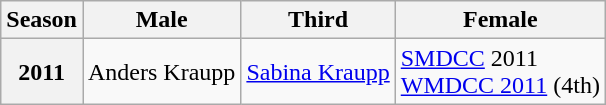<table class="wikitable">
<tr>
<th scope="col">Season</th>
<th scope="col">Male</th>
<th scope="col">Third</th>
<th scope="col">Female</th>
</tr>
<tr>
<th scope="row">2011</th>
<td>Anders Kraupp</td>
<td><a href='#'>Sabina Kraupp</a></td>
<td><a href='#'>SMDCC</a> 2011 <br><a href='#'>WMDCC 2011</a> (4th)</td>
</tr>
</table>
